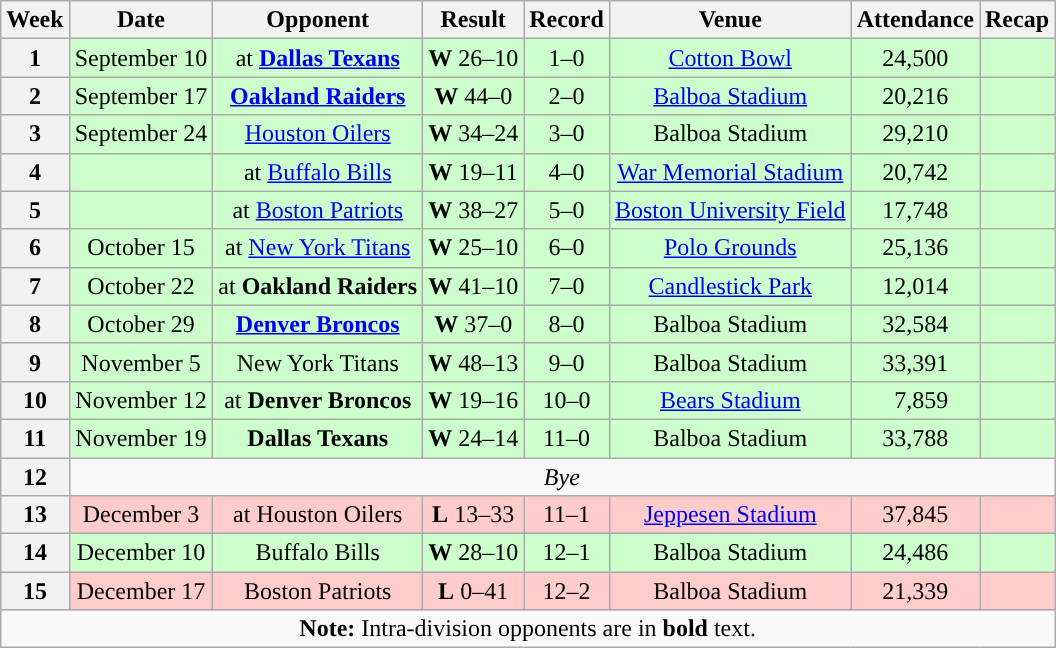<table class="wikitable" style="text-align:center">
<tr>
<th>Week</th>
<th>Date</th>
<th>Opponent</th>
<th>Result</th>
<th>Record</th>
<th>Venue</th>
<th>Attendance</th>
<th>Recap</th>
</tr>
<tr style="background: #cfc;">
<th>1</th>
<td>September 10</td>
<td>at <strong><a href='#'>Dallas Texans</a></strong></td>
<td><strong>W</strong> 26–10</td>
<td>1–0</td>
<td><a href='#'>Cotton Bowl</a></td>
<td>24,500</td>
<td></td>
</tr>
<tr style="background: #cfc;">
<th>2</th>
<td>September 17</td>
<td><strong><a href='#'>Oakland Raiders</a></strong></td>
<td><strong>W</strong> 44–0</td>
<td>2–0</td>
<td><a href='#'>Balboa Stadium</a></td>
<td>20,216</td>
<td></td>
</tr>
<tr style="background: #cfc;">
<th>3</th>
<td>September 24</td>
<td><a href='#'>Houston Oilers</a></td>
<td><strong>W</strong> 34–24</td>
<td>3–0</td>
<td>Balboa Stadium</td>
<td>29,210</td>
<td></td>
</tr>
<tr style="background: #cfc;">
<th>4</th>
<td></td>
<td>at <a href='#'>Buffalo Bills</a></td>
<td><strong>W</strong> 19–11</td>
<td>4–0</td>
<td><a href='#'>War Memorial Stadium</a></td>
<td>20,742</td>
<td></td>
</tr>
<tr style="background: #cfc;">
<th>5</th>
<td></td>
<td>at <a href='#'>Boston Patriots</a></td>
<td><strong>W</strong> 38–27</td>
<td>5–0</td>
<td><a href='#'>Boston University Field</a></td>
<td>17,748</td>
<td></td>
</tr>
<tr style="background: #cfc;">
<th>6</th>
<td>October 15</td>
<td>at <a href='#'>New York Titans</a></td>
<td><strong>W</strong> 25–10</td>
<td>6–0</td>
<td><a href='#'>Polo Grounds</a></td>
<td>25,136</td>
<td></td>
</tr>
<tr style="background: #cfc;">
<th>7</th>
<td>October 22</td>
<td>at <strong>Oakland Raiders</strong></td>
<td><strong>W</strong> 41–10</td>
<td>7–0</td>
<td><a href='#'>Candlestick Park</a></td>
<td>12,014</td>
<td></td>
</tr>
<tr style="background: #cfc;">
<th>8</th>
<td>October 29</td>
<td><strong><a href='#'>Denver Broncos</a></strong></td>
<td><strong>W</strong> 37–0</td>
<td>8–0</td>
<td>Balboa Stadium</td>
<td>32,584</td>
<td></td>
</tr>
<tr style="background: #cfc;">
<th>9</th>
<td>November 5</td>
<td>New York Titans</td>
<td><strong>W</strong> 48–13</td>
<td>9–0</td>
<td>Balboa Stadium</td>
<td>33,391</td>
<td></td>
</tr>
<tr style="background: #cfc;">
<th>10</th>
<td>November 12</td>
<td>at <strong>Denver Broncos</strong></td>
<td><strong>W</strong> 19–16</td>
<td>10–0</td>
<td><a href='#'>Bears Stadium</a></td>
<td>  7,859</td>
<td></td>
</tr>
<tr style="background: #cfc;">
<th>11</th>
<td>November 19</td>
<td><strong>Dallas Texans</strong></td>
<td><strong>W</strong> 24–14</td>
<td>11–0</td>
<td>Balboa Stadium</td>
<td>33,788</td>
<td></td>
</tr>
<tr>
<th>12</th>
<td align=center colspan=7><em>Bye</em></td>
</tr>
<tr style="background: #fcc;">
<th>13</th>
<td>December 3</td>
<td>at Houston Oilers</td>
<td><strong>L</strong> 13–33</td>
<td>11–1</td>
<td><a href='#'>Jeppesen Stadium</a></td>
<td>37,845</td>
<td></td>
</tr>
<tr style="background: #cfc;">
<th>14</th>
<td>December 10</td>
<td>Buffalo Bills</td>
<td><strong>W</strong> 28–10</td>
<td>12–1</td>
<td>Balboa Stadium</td>
<td>24,486</td>
<td></td>
</tr>
<tr style="background: #fcc;">
<th>15</th>
<td>December 17</td>
<td>Boston Patriots</td>
<td><strong>L</strong> 0–41</td>
<td>12–2</td>
<td>Balboa Stadium</td>
<td>21,339</td>
<td></td>
</tr>
<tr>
<td colspan="8"><strong>Note:</strong> Intra-division opponents are in <strong>bold</strong> text.</td>
</tr>
</table>
